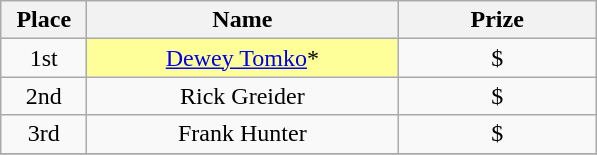<table class="wikitable">
<tr>
<th width="50">Place</th>
<th width="200">Name</th>
<th width="125">Prize</th>
</tr>
<tr>
<td align = "center">1st</td>
<td align = "center" bgcolor="#FFFF99"><a href='#'>Dewey Tomko</a>*</td>
<td align = "center">$</td>
</tr>
<tr>
<td align = "center">2nd</td>
<td align = "center">Rick Greider</td>
<td align = "center">$</td>
</tr>
<tr>
<td align = "center">3rd</td>
<td align = "center">Frank Hunter</td>
<td align = "center">$</td>
</tr>
<tr>
</tr>
</table>
